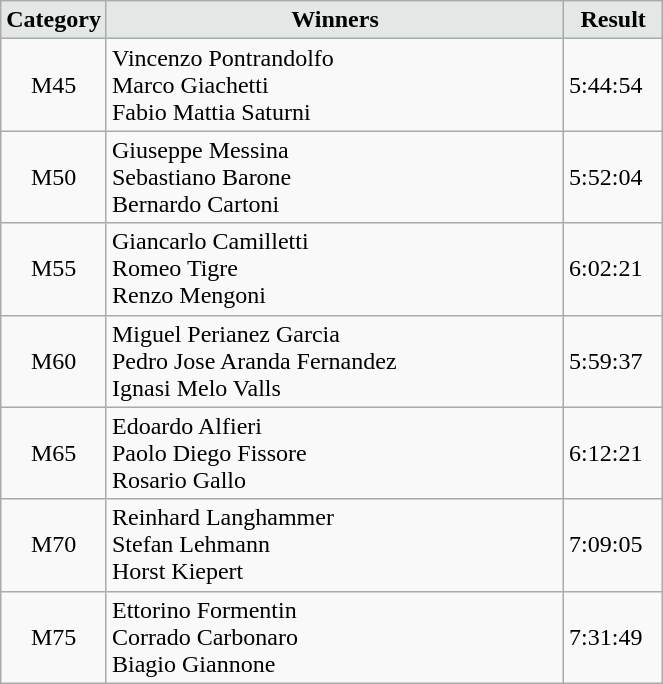<table class="wikitable" width=35%>
<tr>
<td width=15% align="center" bgcolor=#E3E7E6><strong>Category</strong></td>
<td align="center" bgcolor=#E3E7E6> <strong>Winners</strong></td>
<td width=15% align="center" bgcolor=#E3E7E6><strong>Result</strong></td>
</tr>
<tr>
<td align="center">M45</td>
<td> Vincenzo Pontrandolfo<br> Marco Giachetti<br>Fabio Mattia Saturni</td>
<td>5:44:54</td>
</tr>
<tr>
<td align="center">M50</td>
<td> Giuseppe Messina<br> Sebastiano Barone<br> Bernardo Cartoni</td>
<td>5:52:04</td>
</tr>
<tr>
<td align="center">M55</td>
<td> Giancarlo Camilletti<br> Romeo Tigre<br> Renzo Mengoni</td>
<td>6:02:21</td>
</tr>
<tr>
<td align="center">M60</td>
<td> Miguel Perianez Garcia<br> Pedro Jose Aranda Fernandez<br> Ignasi Melo Valls</td>
<td>5:59:37</td>
</tr>
<tr>
<td align="center">M65</td>
<td> Edoardo Alfieri<br> Paolo Diego Fissore<br> Rosario Gallo</td>
<td>6:12:21</td>
</tr>
<tr>
<td align="center">M70</td>
<td> Reinhard Langhammer<br> Stefan Lehmann<br> Horst Kiepert</td>
<td>7:09:05</td>
</tr>
<tr>
<td align="center">M75</td>
<td> Ettorino Formentin<br> Corrado Carbonaro<br> Biagio Giannone</td>
<td>7:31:49</td>
</tr>
</table>
